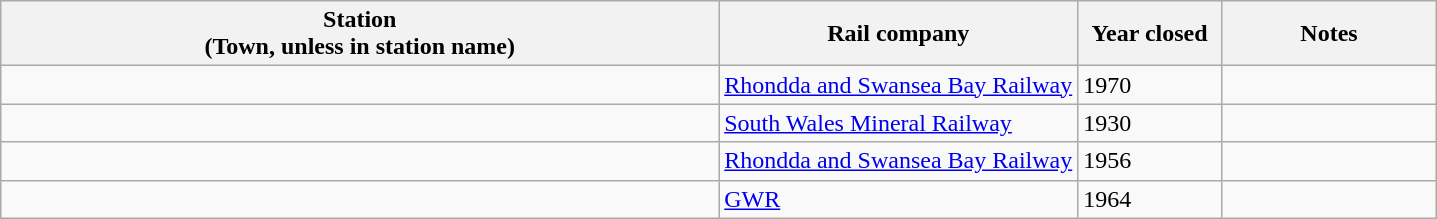<table class="wikitable sortable">
<tr>
<th style="width:50%">Station<br>(Town, unless in station name)</th>
<th style="width:25%">Rail company</th>
<th style="width:10%">Year closed</th>
<th style="width:20%">Notes</th>
</tr>
<tr>
<td></td>
<td><a href='#'>Rhondda and Swansea Bay Railway</a></td>
<td>1970</td>
<td></td>
</tr>
<tr>
<td></td>
<td><a href='#'>South Wales Mineral Railway</a></td>
<td>1930</td>
<td></td>
</tr>
<tr>
<td></td>
<td><a href='#'>Rhondda and Swansea Bay Railway</a></td>
<td>1956</td>
<td></td>
</tr>
<tr>
<td></td>
<td><a href='#'>GWR</a></td>
<td>1964</td>
<td></td>
</tr>
</table>
